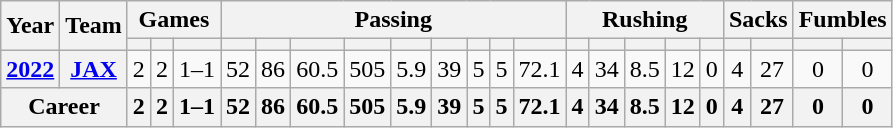<table class="wikitable" style="text-align:center;">
<tr>
<th rowspan="2">Year</th>
<th rowspan="2">Team</th>
<th colspan="3">Games</th>
<th colspan="9">Passing</th>
<th colspan="5">Rushing</th>
<th colspan="2">Sacks</th>
<th colspan="2">Fumbles</th>
</tr>
<tr>
<th></th>
<th></th>
<th></th>
<th></th>
<th></th>
<th></th>
<th></th>
<th></th>
<th></th>
<th></th>
<th></th>
<th></th>
<th></th>
<th></th>
<th></th>
<th></th>
<th></th>
<th></th>
<th></th>
<th></th>
<th></th>
</tr>
<tr>
<th><a href='#'>2022</a></th>
<th><a href='#'>JAX</a></th>
<td>2</td>
<td>2</td>
<td>1–1</td>
<td>52</td>
<td>86</td>
<td>60.5</td>
<td>505</td>
<td>5.9</td>
<td>39</td>
<td>5</td>
<td>5</td>
<td>72.1</td>
<td>4</td>
<td>34</td>
<td>8.5</td>
<td>12</td>
<td>0</td>
<td>4</td>
<td>27</td>
<td>0</td>
<td>0</td>
</tr>
<tr>
<th colspan="2">Career</th>
<th>2</th>
<th>2</th>
<th>1–1</th>
<th>52</th>
<th>86</th>
<th>60.5</th>
<th>505</th>
<th>5.9</th>
<th>39</th>
<th>5</th>
<th>5</th>
<th>72.1</th>
<th>4</th>
<th>34</th>
<th>8.5</th>
<th>12</th>
<th>0</th>
<th>4</th>
<th>27</th>
<th>0</th>
<th>0</th>
</tr>
</table>
